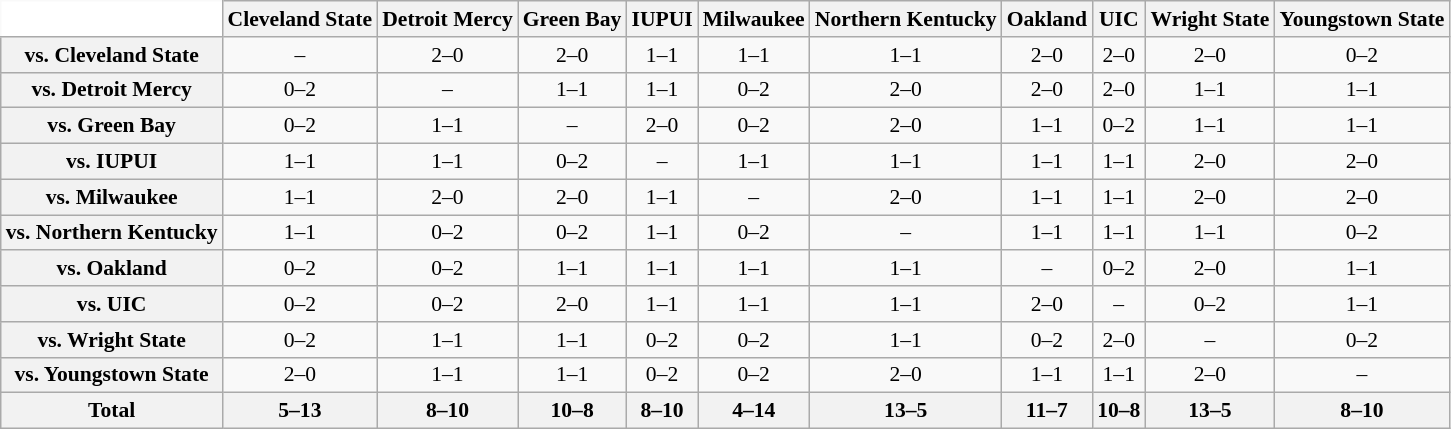<table class="wikitable" style="white-space:nowrap;font-size:90%;">
<tr>
<th colspan=1 style="background:white; border-top-style:hidden; border-left-style:hidden;"   width=75> </th>
<th style=>Cleveland State</th>
<th style=>Detroit Mercy</th>
<th style=>Green Bay</th>
<th style=>IUPUI</th>
<th style=>Milwaukee</th>
<th style=>Northern Kentucky</th>
<th style=>Oakland</th>
<th style=>UIC</th>
<th style=>Wright State</th>
<th style=>Youngstown State</th>
</tr>
<tr style="text-align:center;">
<th>vs. Cleveland State</th>
<td>–</td>
<td>2–0</td>
<td>2–0</td>
<td>1–1</td>
<td>1–1</td>
<td>1–1</td>
<td>2–0</td>
<td>2–0</td>
<td>2–0</td>
<td>0–2</td>
</tr>
<tr style="text-align:center;">
<th>vs. Detroit Mercy</th>
<td>0–2</td>
<td>–</td>
<td>1–1</td>
<td>1–1</td>
<td>0–2</td>
<td>2–0</td>
<td>2–0</td>
<td>2–0</td>
<td>1–1</td>
<td>1–1</td>
</tr>
<tr style="text-align:center;">
<th>vs. Green Bay</th>
<td>0–2</td>
<td>1–1</td>
<td>–</td>
<td>2–0</td>
<td>0–2</td>
<td>2–0</td>
<td>1–1</td>
<td>0–2</td>
<td>1–1</td>
<td>1–1</td>
</tr>
<tr style="text-align:center;">
<th>vs. IUPUI</th>
<td>1–1</td>
<td>1–1</td>
<td>0–2</td>
<td>–</td>
<td>1–1</td>
<td>1–1</td>
<td>1–1</td>
<td>1–1</td>
<td>2–0</td>
<td>2–0</td>
</tr>
<tr style="text-align:center;">
<th>vs. Milwaukee</th>
<td>1–1</td>
<td>2–0</td>
<td>2–0</td>
<td>1–1</td>
<td>–</td>
<td>2–0</td>
<td>1–1</td>
<td>1–1</td>
<td>2–0</td>
<td>2–0</td>
</tr>
<tr style="text-align:center;">
<th>vs. Northern Kentucky</th>
<td>1–1</td>
<td>0–2</td>
<td>0–2</td>
<td>1–1</td>
<td>0–2</td>
<td>–</td>
<td>1–1</td>
<td>1–1</td>
<td>1–1</td>
<td>0–2</td>
</tr>
<tr style="text-align:center;">
<th>vs. Oakland</th>
<td>0–2</td>
<td>0–2</td>
<td>1–1</td>
<td>1–1</td>
<td>1–1</td>
<td>1–1</td>
<td>–</td>
<td>0–2</td>
<td>2–0</td>
<td>1–1</td>
</tr>
<tr style="text-align:center;">
<th>vs. UIC</th>
<td>0–2</td>
<td>0–2</td>
<td>2–0</td>
<td>1–1</td>
<td>1–1</td>
<td>1–1</td>
<td>2–0</td>
<td>–</td>
<td>0–2</td>
<td>1–1</td>
</tr>
<tr style="text-align:center;">
<th>vs. Wright State</th>
<td>0–2</td>
<td>1–1</td>
<td>1–1</td>
<td>0–2</td>
<td>0–2</td>
<td>1–1</td>
<td>0–2</td>
<td>2–0</td>
<td>–</td>
<td>0–2</td>
</tr>
<tr style="text-align:center;">
<th>vs. Youngstown State</th>
<td>2–0</td>
<td>1–1</td>
<td>1–1</td>
<td>0–2</td>
<td>0–2</td>
<td>2–0</td>
<td>1–1</td>
<td>1–1</td>
<td>2–0</td>
<td>–<br></td>
</tr>
<tr style="text-align:center;">
<th>Total</th>
<th>5–13</th>
<th>8–10</th>
<th>10–8</th>
<th>8–10</th>
<th>4–14</th>
<th>13–5</th>
<th>11–7</th>
<th>10–8</th>
<th>13–5</th>
<th>8–10</th>
</tr>
</table>
